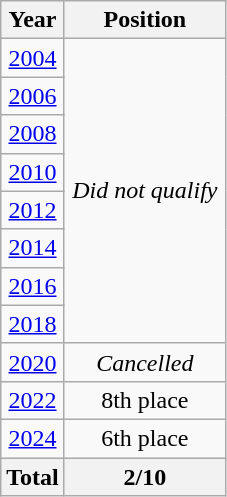<table class="wikitable" style="text-align: center;">
<tr>
<th>Year</th>
<th width="100">Position</th>
</tr>
<tr>
<td> <a href='#'>2004</a></td>
<td rowspan=8><em>Did not qualify</em></td>
</tr>
<tr>
<td> <a href='#'>2006</a></td>
</tr>
<tr>
<td> <a href='#'>2008</a></td>
</tr>
<tr>
<td> <a href='#'>2010</a></td>
</tr>
<tr>
<td> <a href='#'>2012</a></td>
</tr>
<tr>
<td> <a href='#'>2014</a></td>
</tr>
<tr>
<td> <a href='#'>2016</a></td>
</tr>
<tr>
<td> <a href='#'>2018</a></td>
</tr>
<tr>
<td> <a href='#'>2020</a></td>
<td><em>Cancelled</em></td>
</tr>
<tr>
<td> <a href='#'>2022</a></td>
<td>8th place</td>
</tr>
<tr>
<td> <a href='#'>2024</a></td>
<td>6th place</td>
</tr>
<tr>
<th>Total</th>
<th>2/10</th>
</tr>
</table>
